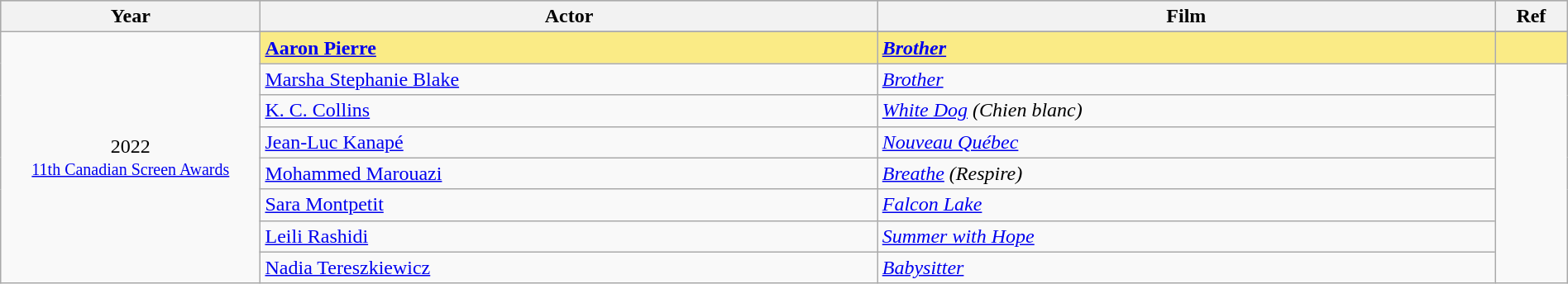<table class="wikitable" style="width:100%;">
<tr style="background:#bebebe;">
<th style="width:8%;">Year</th>
<th style="width:19%;">Actor</th>
<th style="width:19%;">Film</th>
<th style="width:2%;">Ref</th>
</tr>
<tr>
<td rowspan="9" align="center">2022 <br> <small><a href='#'>11th Canadian Screen Awards</a></small></td>
</tr>
<tr style="background:#FAEB86;">
<td><strong><a href='#'>Aaron Pierre</a></strong></td>
<td><strong><em><a href='#'>Brother</a></em></strong></td>
<td></td>
</tr>
<tr>
<td><a href='#'>Marsha Stephanie Blake</a></td>
<td><em><a href='#'>Brother</a></em></td>
<td rowspan=7></td>
</tr>
<tr>
<td><a href='#'>K. C. Collins</a></td>
<td><em><a href='#'>White Dog</a> (Chien blanc)</em></td>
</tr>
<tr>
<td><a href='#'>Jean-Luc Kanapé</a></td>
<td><em><a href='#'>Nouveau Québec</a></em></td>
</tr>
<tr>
<td><a href='#'>Mohammed Marouazi</a></td>
<td><em><a href='#'>Breathe</a> (Respire)</em></td>
</tr>
<tr>
<td><a href='#'>Sara Montpetit</a></td>
<td><em><a href='#'>Falcon Lake</a></em></td>
</tr>
<tr>
<td><a href='#'>Leili Rashidi</a></td>
<td><em><a href='#'>Summer with Hope</a></em></td>
</tr>
<tr>
<td><a href='#'>Nadia Tereszkiewicz</a></td>
<td><em><a href='#'>Babysitter</a></em></td>
</tr>
</table>
